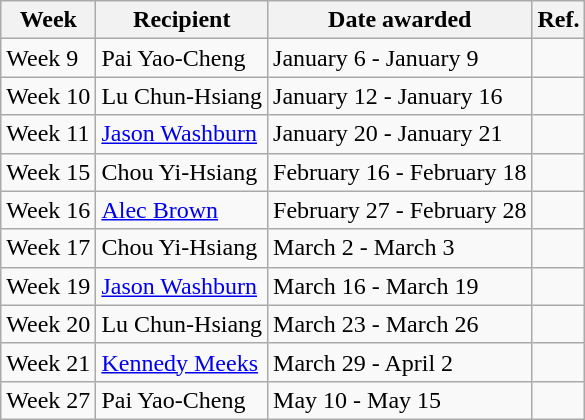<table class="wikitable">
<tr>
<th>Week</th>
<th>Recipient</th>
<th>Date awarded</th>
<th>Ref.</th>
</tr>
<tr>
<td>Week 9</td>
<td>Pai Yao-Cheng</td>
<td>January 6 - January 9</td>
<td></td>
</tr>
<tr>
<td>Week 10</td>
<td>Lu Chun-Hsiang</td>
<td>January 12 - January 16</td>
<td></td>
</tr>
<tr>
<td>Week 11</td>
<td><a href='#'>Jason Washburn</a></td>
<td>January 20 - January 21</td>
<td></td>
</tr>
<tr>
<td>Week 15</td>
<td>Chou Yi-Hsiang</td>
<td>February 16 - February 18</td>
<td></td>
</tr>
<tr>
<td>Week 16</td>
<td><a href='#'>Alec Brown</a></td>
<td>February 27 - February 28</td>
<td></td>
</tr>
<tr>
<td>Week 17</td>
<td>Chou Yi-Hsiang</td>
<td>March 2 - March 3</td>
<td></td>
</tr>
<tr>
<td>Week 19</td>
<td><a href='#'>Jason Washburn</a></td>
<td>March 16 - March 19</td>
<td></td>
</tr>
<tr>
<td>Week 20</td>
<td>Lu Chun-Hsiang</td>
<td>March 23 - March 26</td>
<td></td>
</tr>
<tr>
<td>Week 21</td>
<td><a href='#'>Kennedy Meeks</a></td>
<td>March 29 - April 2</td>
<td></td>
</tr>
<tr>
<td>Week 27</td>
<td>Pai Yao-Cheng</td>
<td>May 10 - May 15</td>
<td></td>
</tr>
</table>
